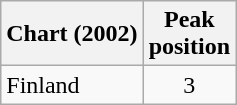<table class="wikitable">
<tr>
<th>Chart (2002)</th>
<th>Peak<br>position</th>
</tr>
<tr>
<td>Finland</td>
<td align="center">3</td>
</tr>
</table>
